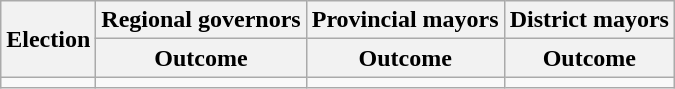<table class="wikitable" style="text-align:center">
<tr>
<th rowspan=2>Election</th>
<th>Regional governors</th>
<th>Provincial mayors</th>
<th>District mayors</th>
</tr>
<tr>
<th>Outcome</th>
<th>Outcome</th>
<th>Outcome</th>
</tr>
<tr>
<td></td>
<td></td>
<td></td>
<td></td>
</tr>
</table>
